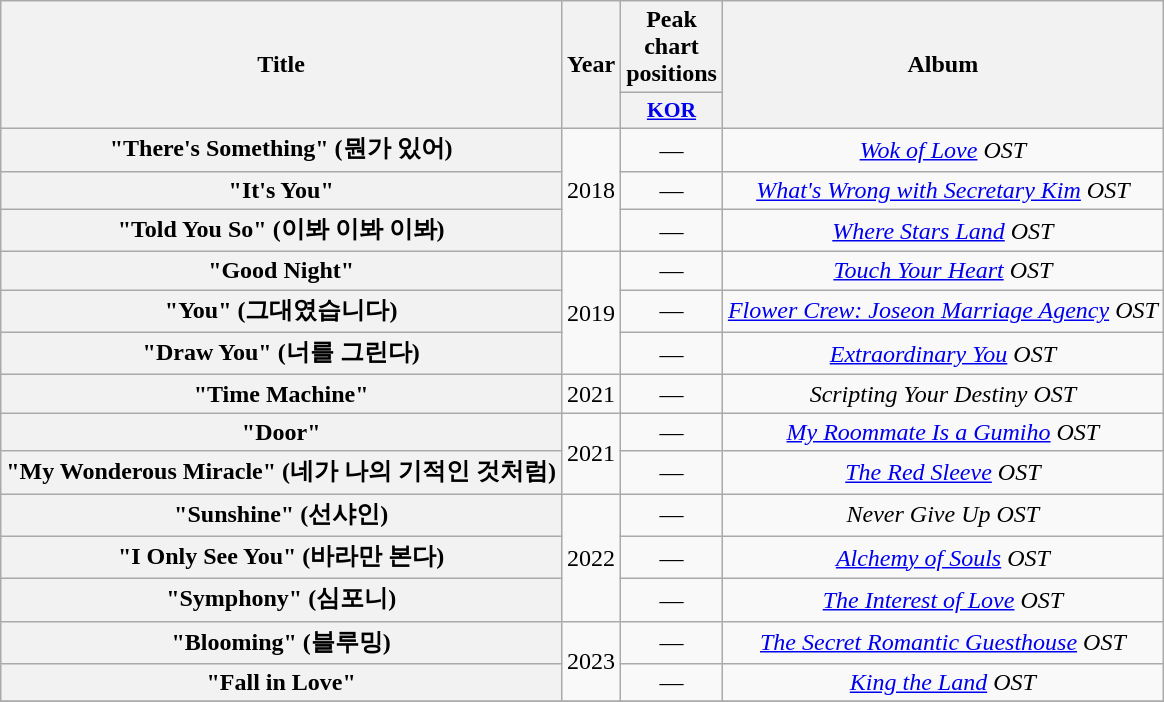<table class="wikitable plainrowheaders" style="text-align:center;">
<tr>
<th scope="col" rowspan="2">Title</th>
<th scope="col" rowspan="2">Year</th>
<th scope="col">Peak chart positions</th>
<th scope="col" rowspan="2">Album</th>
</tr>
<tr>
<th scope="col" style="width:3.5em;font-size:90%;"><a href='#'>KOR</a></th>
</tr>
<tr>
<th scope="row">"There's Something" (뭔가 있어)</th>
<td rowspan="3">2018</td>
<td>—</td>
<td><em><a href='#'>Wok of Love</a> OST</em></td>
</tr>
<tr>
<th scope="row">"It's You"</th>
<td>—</td>
<td><em><a href='#'>What's Wrong with Secretary Kim</a> OST</em></td>
</tr>
<tr>
<th scope="row">"Told You So" (이봐 이봐 이봐)</th>
<td>—</td>
<td><em><a href='#'>Where Stars Land</a> OST</em></td>
</tr>
<tr>
<th scope="row">"Good Night"</th>
<td rowspan="3">2019</td>
<td>—</td>
<td><em><a href='#'>Touch Your Heart</a> OST</em></td>
</tr>
<tr>
<th scope="row">"You" (그대였습니다)</th>
<td>—</td>
<td><em><a href='#'>Flower Crew: Joseon Marriage Agency</a> OST</em></td>
</tr>
<tr>
<th scope="row">"Draw You" (너를 그린다)</th>
<td>—</td>
<td><em><a href='#'>Extraordinary You</a> OST</em></td>
</tr>
<tr>
<th scope="row">"Time Machine"</th>
<td rowspab="3">2021</td>
<td>—</td>
<td><em>Scripting Your Destiny OST</em></td>
</tr>
<tr>
<th scope="row">"Door"</th>
<td rowspan=2>2021</td>
<td>—</td>
<td><em><a href='#'>My Roommate Is a Gumiho</a> OST</em></td>
</tr>
<tr>
<th scope="row">"My Wonderous Miracle" (네가 나의 기적인 것처럼)</th>
<td>—</td>
<td><em><a href='#'>The Red Sleeve</a> OST</em></td>
</tr>
<tr>
<th scope="row">"Sunshine" (선샤인)</th>
<td rowspan=3>2022</td>
<td>—</td>
<td><em>Never Give Up OST</em></td>
</tr>
<tr>
<th scope="row">"I Only See You" (바라만 본다)</th>
<td>—</td>
<td><em><a href='#'>Alchemy of Souls</a> OST</em></td>
</tr>
<tr>
<th scope="row">"Symphony" (심포니)</th>
<td>—</td>
<td><em><a href='#'>The Interest of Love</a> OST</em></td>
</tr>
<tr>
<th scope="row">"Blooming" (블루밍)</th>
<td rowspan=2>2023</td>
<td>—</td>
<td><em><a href='#'>The Secret Romantic Guesthouse</a> OST</em></td>
</tr>
<tr>
<th scope="row">"Fall in Love"</th>
<td>—</td>
<td><em><a href='#'>King the Land</a> OST</em></td>
</tr>
<tr>
</tr>
</table>
